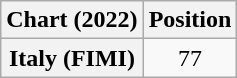<table class="wikitable plainrowheaders" style="text-align:center;">
<tr>
<th>Chart (2022)</th>
<th>Position</th>
</tr>
<tr>
<th scope="row">Italy (FIMI)</th>
<td>77</td>
</tr>
</table>
